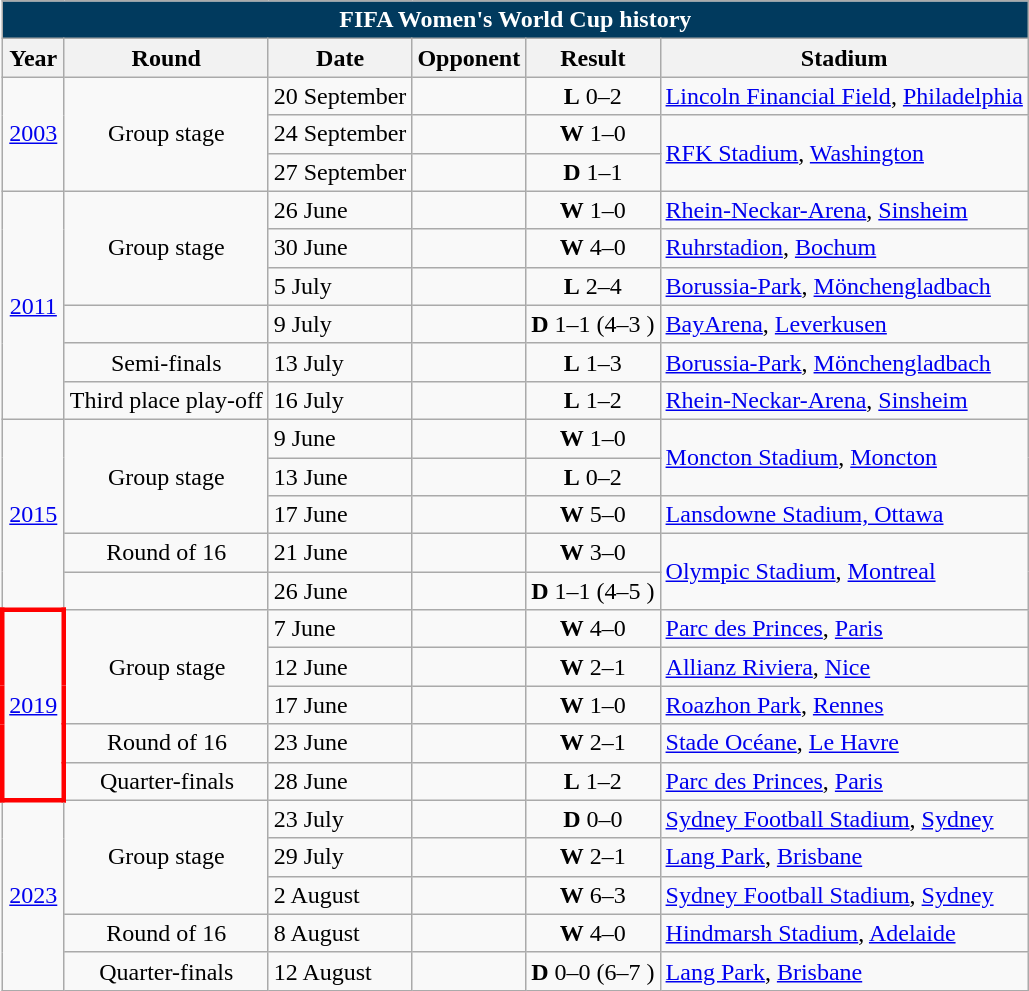<table class="wikitable" style="text-align: center;font-size:100%;">
<tr>
<th colspan=6 style="background: #013A5E; color: #FFFFFF;">FIFA Women's World Cup history</th>
</tr>
<tr>
<th>Year</th>
<th>Round</th>
<th>Date</th>
<th>Opponent</th>
<th>Result</th>
<th>Stadium</th>
</tr>
<tr>
<td rowspan=3> <a href='#'>2003</a></td>
<td rowspan=3>Group stage</td>
<td align="left">20 September</td>
<td align="left"></td>
<td><strong>L</strong> 0–2</td>
<td align="left"><a href='#'>Lincoln Financial Field</a>, <a href='#'>Philadelphia</a></td>
</tr>
<tr>
<td align="left">24 September</td>
<td align="left"></td>
<td><strong>W</strong> 1–0</td>
<td rowspan=2 align="left"><a href='#'>RFK Stadium</a>, <a href='#'>Washington</a></td>
</tr>
<tr>
<td align="left">27 September</td>
<td align="left"></td>
<td><strong>D</strong> 1–1</td>
</tr>
<tr>
<td rowspan=6> <a href='#'>2011</a></td>
<td rowspan=3>Group stage</td>
<td align="left">26 June</td>
<td align="left"></td>
<td><strong>W</strong> 1–0</td>
<td align="left"><a href='#'>Rhein-Neckar-Arena</a>, <a href='#'>Sinsheim</a></td>
</tr>
<tr>
<td align="left">30 June</td>
<td align="left"></td>
<td><strong>W</strong> 4–0</td>
<td align="left"><a href='#'>Ruhrstadion</a>, <a href='#'>Bochum</a></td>
</tr>
<tr>
<td align="left">5 July</td>
<td align="left"></td>
<td><strong>L</strong> 2–4</td>
<td align="left"><a href='#'>Borussia-Park</a>, <a href='#'>Mönchengladbach</a></td>
</tr>
<tr>
<td></td>
<td align="left">9 July</td>
<td align="left"></td>
<td><strong>D</strong> 1–1 (4–3 )</td>
<td align="left"><a href='#'>BayArena</a>, <a href='#'>Leverkusen</a></td>
</tr>
<tr>
<td>Semi-finals</td>
<td align="left">13 July</td>
<td align="left"></td>
<td><strong>L</strong> 1–3</td>
<td align="left"><a href='#'>Borussia-Park</a>, <a href='#'>Mönchengladbach</a></td>
</tr>
<tr>
<td>Third place play-off</td>
<td align="left">16 July</td>
<td align="left"></td>
<td><strong>L</strong> 1–2</td>
<td align="left"><a href='#'>Rhein-Neckar-Arena</a>, <a href='#'>Sinsheim</a></td>
</tr>
<tr>
<td rowspan=5> <a href='#'>2015</a></td>
<td rowspan=3>Group stage</td>
<td align="left">9 June</td>
<td align="left"></td>
<td><strong>W</strong> 1–0</td>
<td align="left" rowspan=2><a href='#'>Moncton Stadium</a>, <a href='#'>Moncton</a></td>
</tr>
<tr>
<td align="left">13 June</td>
<td align="left"></td>
<td><strong>L</strong> 0–2</td>
</tr>
<tr>
<td align="left">17 June</td>
<td align="left"></td>
<td><strong>W</strong> 5–0</td>
<td align="left"><a href='#'>Lansdowne Stadium, Ottawa</a></td>
</tr>
<tr>
<td>Round of 16</td>
<td align="left">21 June</td>
<td align="left"></td>
<td><strong>W</strong> 3–0</td>
<td rowspan=2 align="left"><a href='#'>Olympic Stadium</a>, <a href='#'>Montreal</a></td>
</tr>
<tr>
<td></td>
<td align="left">26 June</td>
<td align="left"></td>
<td><strong>D</strong> 1–1 (4–5 )</td>
</tr>
<tr>
<td rowspan=5 style="border: 3px solid red"> <a href='#'>2019</a></td>
<td rowspan=3>Group stage</td>
<td align="left">7 June</td>
<td align="left"></td>
<td><strong>W</strong> 4–0</td>
<td align="left"><a href='#'>Parc des Princes</a>, <a href='#'>Paris</a></td>
</tr>
<tr>
<td align="left">12 June</td>
<td align="left"></td>
<td><strong>W</strong> 2–1</td>
<td align="left"><a href='#'>Allianz Riviera</a>, <a href='#'>Nice</a></td>
</tr>
<tr>
<td align="left">17 June</td>
<td align="left"></td>
<td><strong>W</strong> 1–0</td>
<td align="left"><a href='#'>Roazhon Park</a>, <a href='#'>Rennes</a></td>
</tr>
<tr>
<td>Round of 16</td>
<td align="left">23 June</td>
<td align="left"></td>
<td><strong>W</strong> 2–1 </td>
<td align="left"><a href='#'>Stade Océane</a>, <a href='#'>Le Havre</a></td>
</tr>
<tr>
<td>Quarter-finals</td>
<td align="left">28 June</td>
<td align="left"></td>
<td><strong>L</strong> 1–2</td>
<td align="left"><a href='#'>Parc des Princes</a>, <a href='#'>Paris</a></td>
</tr>
<tr>
<td rowspan=5>  <a href='#'>2023</a></td>
<td rowspan=3>Group stage</td>
<td align="left">23 July</td>
<td align="left"></td>
<td><strong>D</strong> 0–0</td>
<td align="left"><a href='#'>Sydney Football Stadium</a>, <a href='#'>Sydney</a></td>
</tr>
<tr>
<td align="left">29 July</td>
<td align="left"></td>
<td><strong>W</strong> 2–1</td>
<td align="left"><a href='#'>Lang Park</a>, <a href='#'>Brisbane</a></td>
</tr>
<tr>
<td align="left">2 August</td>
<td align="left"></td>
<td><strong>W</strong> 6–3</td>
<td align="left"><a href='#'>Sydney Football Stadium</a>, <a href='#'>Sydney</a></td>
</tr>
<tr>
<td>Round of 16</td>
<td align="left">8 August</td>
<td align="left"></td>
<td><strong>W</strong> 4–0</td>
<td align="left"><a href='#'>Hindmarsh Stadium</a>, <a href='#'>Adelaide</a></td>
</tr>
<tr>
<td>Quarter-finals</td>
<td align="left">12 August</td>
<td align="left"></td>
<td><strong>D</strong> 0–0 (6–7 )</td>
<td align="left"><a href='#'>Lang Park</a>, <a href='#'>Brisbane</a></td>
</tr>
</table>
